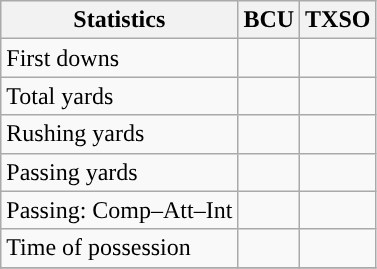<table class="wikitable" style="float: left;">
<tr>
<th>Statistics</th>
<th>BCU</th>
<th>TXSO</th>
</tr>
<tr>
<td>First downs</td>
<td></td>
<td></td>
</tr>
<tr>
<td>Total yards</td>
<td></td>
<td></td>
</tr>
<tr>
<td>Rushing yards</td>
<td></td>
<td></td>
</tr>
<tr>
<td>Passing yards</td>
<td></td>
<td></td>
</tr>
<tr>
<td>Passing: Comp–Att–Int</td>
<td></td>
<td></td>
</tr>
<tr>
<td>Time of possession</td>
<td></td>
<td></td>
</tr>
<tr>
</tr>
</table>
